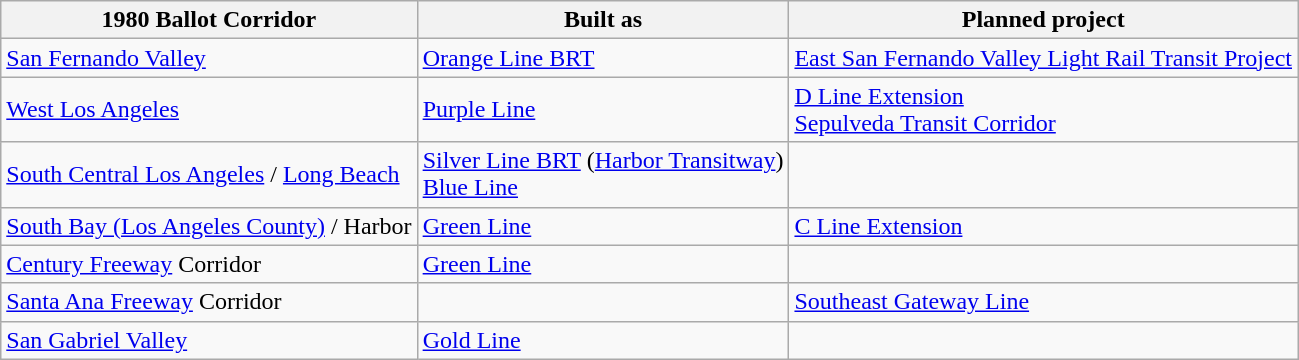<table class="wikitable">
<tr>
<th>1980 Ballot Corridor</th>
<th>Built as</th>
<th>Planned project</th>
</tr>
<tr>
<td><a href='#'>San Fernando Valley</a></td>
<td><a href='#'>Orange Line BRT</a></td>
<td><a href='#'>East San Fernando Valley Light Rail Transit Project</a></td>
</tr>
<tr>
<td><a href='#'>West Los Angeles</a></td>
<td><a href='#'>Purple Line</a></td>
<td><a href='#'>D Line Extension</a><br><a href='#'>Sepulveda Transit Corridor</a></td>
</tr>
<tr>
<td><a href='#'>South Central Los Angeles</a> / <a href='#'>Long Beach</a></td>
<td><a href='#'>Silver Line BRT</a> (<a href='#'>Harbor Transitway</a>)<br><a href='#'>Blue Line</a></td>
<td></td>
</tr>
<tr>
<td><a href='#'>South Bay (Los Angeles County)</a> / Harbor</td>
<td><a href='#'>Green Line</a></td>
<td><a href='#'>C Line Extension</a></td>
</tr>
<tr>
<td><a href='#'>Century Freeway</a> Corridor</td>
<td><a href='#'>Green Line</a></td>
<td></td>
</tr>
<tr>
<td><a href='#'>Santa Ana Freeway</a> Corridor</td>
<td></td>
<td><a href='#'>Southeast Gateway Line</a></td>
</tr>
<tr>
<td><a href='#'>San Gabriel Valley</a></td>
<td><a href='#'>Gold Line</a></td>
<td></td>
</tr>
</table>
